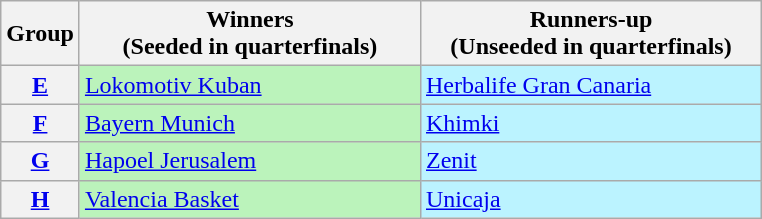<table class="wikitable">
<tr>
<th>Group</th>
<th width=220>Winners<br>(Seeded in quarterfinals)</th>
<th width=220>Runners-up<br>(Unseeded in quarterfinals)</th>
</tr>
<tr>
<th><a href='#'>E</a></th>
<td bgcolor=#BBF3BB> <a href='#'>Lokomotiv Kuban</a></td>
<td bgcolor=#BBF3FF> <a href='#'>Herbalife Gran Canaria</a></td>
</tr>
<tr>
<th><a href='#'>F</a></th>
<td bgcolor=#BBF3BB> <a href='#'>Bayern Munich</a></td>
<td bgcolor=#BBF3FF> <a href='#'>Khimki</a></td>
</tr>
<tr>
<th><a href='#'>G</a></th>
<td bgcolor=#BBF3BB> <a href='#'>Hapoel Jerusalem</a></td>
<td bgcolor=#BBF3FF> <a href='#'>Zenit</a></td>
</tr>
<tr>
<th><a href='#'>H</a></th>
<td bgcolor=#BBF3BB> <a href='#'>Valencia Basket</a></td>
<td bgcolor=#BBF3FF> <a href='#'>Unicaja</a></td>
</tr>
</table>
